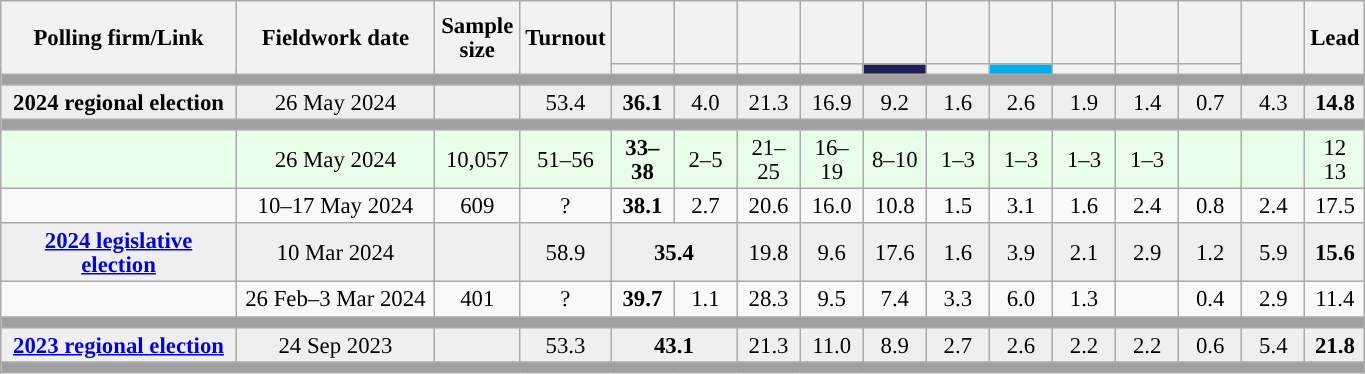<table class="wikitable collapsible sortable" style="text-align:center; font-size:95%; line-height:16px;">
<tr style="height:42px;">
<th rowspan="2" style="width:150px;">Polling firm/Link</th>
<th rowspan="2" style="width:125px;">Fieldwork date</th>
<th rowspan="2" class="unsortable" style="width:50px;">Sample size</th>
<th rowspan="2" class="unsortable" style="width:45px;">Turnout</th>
<th class="unsortable" style="width:35px;"></th>
<th class="unsortable" style="width:35px;"></th>
<th class="unsortable" style="width:35px;"></th>
<th class="unsortable" style="width:35px;"></th>
<th class="unsortable" style="width:35px;"></th>
<th class="unsortable" style="width:35px;"></th>
<th class="unsortable" style="width:35px;"></th>
<th class="unsortable" style="width:35px;"></th>
<th class="unsortable" style="width:35px;"></th>
<th class="unsortable" style="width:35px;"></th>
<th rowspan="2" class="unsortable" style="width:35px;"></th>
<th rowspan="2" class="unsortable" style="width:30px;">Lead</th>
</tr>
<tr>
<th class="unsortable" style="color:inherit;background:"></th>
<th class="unsortable" style="color:inherit;background:"></th>
<th class="unsortable" style="color:inherit;background:"></th>
<th class="unsortable" style="color:inherit;background:"></th>
<th class="sortable" style="background:#202056;"></th>
<th class="unsortable" style="color:inherit;background:"></th>
<th class="sortable" style="background:#00ADEF;"></th>
<th class="sortable" style="background:"></th>
<th class="unsortable" style="color:inherit;background:"></th>
<th class="unsortable" style="color:inherit;background:"></th>
</tr>
<tr>
<td colspan="16" style="background:#A0A0A0"></td>
</tr>
<tr style="background:#EFEFEF">
<td><strong>2024 regional election</strong></td>
<td>26 May 2024</td>
<td></td>
<td>53.4</td>
<td><strong>36.1</strong><br></td>
<td>4.0<br></td>
<td>21.3<br></td>
<td>16.9<br></td>
<td>9.2<br></td>
<td>1.6<br></td>
<td>2.6<br></td>
<td>1.9<br></td>
<td>1.4<br></td>
<td>0.7<br></td>
<td>4.3<br></td>
<td style="background:"><strong>14.8</strong></td>
</tr>
<tr>
<td colspan="16" style="background:#A0A0A0"></td>
</tr>
<tr style="background:#EAFFEA">
<td></td>
<td>26 May 2024</td>
<td>10,057</td>
<td>51–56</td>
<td><strong>33–38</strong><br></td>
<td>2–5<br></td>
<td>21–25<br></td>
<td>16–19<br></td>
<td>8–10<br></td>
<td>1–3<br></td>
<td>1–3<br></td>
<td>1–3<br></td>
<td>1–3<br></td>
<td></td>
<td></td>
<td style="background:">12<br>13</td>
</tr>
<tr>
<td></td>
<td>10–17 May 2024</td>
<td>609</td>
<td>?</td>
<td><strong>38.1</strong><br></td>
<td>2.7<br></td>
<td>20.6<br></td>
<td>16.0<br></td>
<td>10.8<br></td>
<td>1.5<br></td>
<td>3.1<br></td>
<td>1.6<br></td>
<td>2.4<br></td>
<td>0.8<br></td>
<td>2.4<br></td>
<td style="background:">17.5</td>
</tr>
<tr style="background:#EFEFEF;">
<td><strong><a href='#'>2024 legislative election</a></strong></td>
<td>10 Mar 2024</td>
<td></td>
<td>58.9</td>
<td colspan="2" ><strong>35.4</strong><br></td>
<td>19.8<br></td>
<td>9.6<br></td>
<td>17.6<br></td>
<td>1.6<br></td>
<td>3.9<br></td>
<td>2.1<br></td>
<td>2.9<br></td>
<td>1.2<br></td>
<td>5.9<br></td>
<td style="background:"><strong>15.6</strong></td>
</tr>
<tr>
<td></td>
<td>26 Feb–3 Mar 2024</td>
<td>401</td>
<td>?</td>
<td><strong>39.7</strong><br></td>
<td>1.1<br></td>
<td>28.3<br></td>
<td>9.5<br></td>
<td>7.4<br></td>
<td>3.3<br></td>
<td>6.0<br></td>
<td>1.3<br></td>
<td></td>
<td>0.4<br></td>
<td>2.9<br></td>
<td style="background:">11.4</td>
</tr>
<tr>
<td colspan="17" style="background:#A0A0A0"></td>
</tr>
<tr style="background:#EFEFEF;">
<td><strong><a href='#'>2023 regional election</a></strong></td>
<td data-sort-value="2015-03-29">24 Sep 2023</td>
<td></td>
<td>53.3</td>
<td colspan="2" ><strong>43.1</strong><br></td>
<td>21.3<br></td>
<td>11.0<br></td>
<td>8.9<br></td>
<td>2.7<br></td>
<td>2.6<br></td>
<td>2.2<br></td>
<td>2.2<br></td>
<td>0.6<br></td>
<td>5.4<br></td>
<td style="background:"><strong>21.8</strong></td>
</tr>
<tr>
<td colspan="17" style="background:#A0A0A0"></td>
</tr>
</table>
